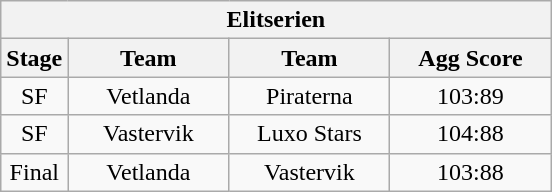<table class="wikitable">
<tr>
<th colspan="4">Elitserien</th>
</tr>
<tr>
<th width=20>Stage</th>
<th width=100>Team</th>
<th width=100>Team</th>
<th width=100>Agg Score</th>
</tr>
<tr align=center>
<td>SF</td>
<td>Vetlanda</td>
<td>Piraterna</td>
<td>103:89</td>
</tr>
<tr align=center>
<td>SF</td>
<td>Vastervik</td>
<td>Luxo Stars</td>
<td>104:88</td>
</tr>
<tr align=center>
<td>Final</td>
<td>Vetlanda</td>
<td>Vastervik</td>
<td>103:88</td>
</tr>
</table>
